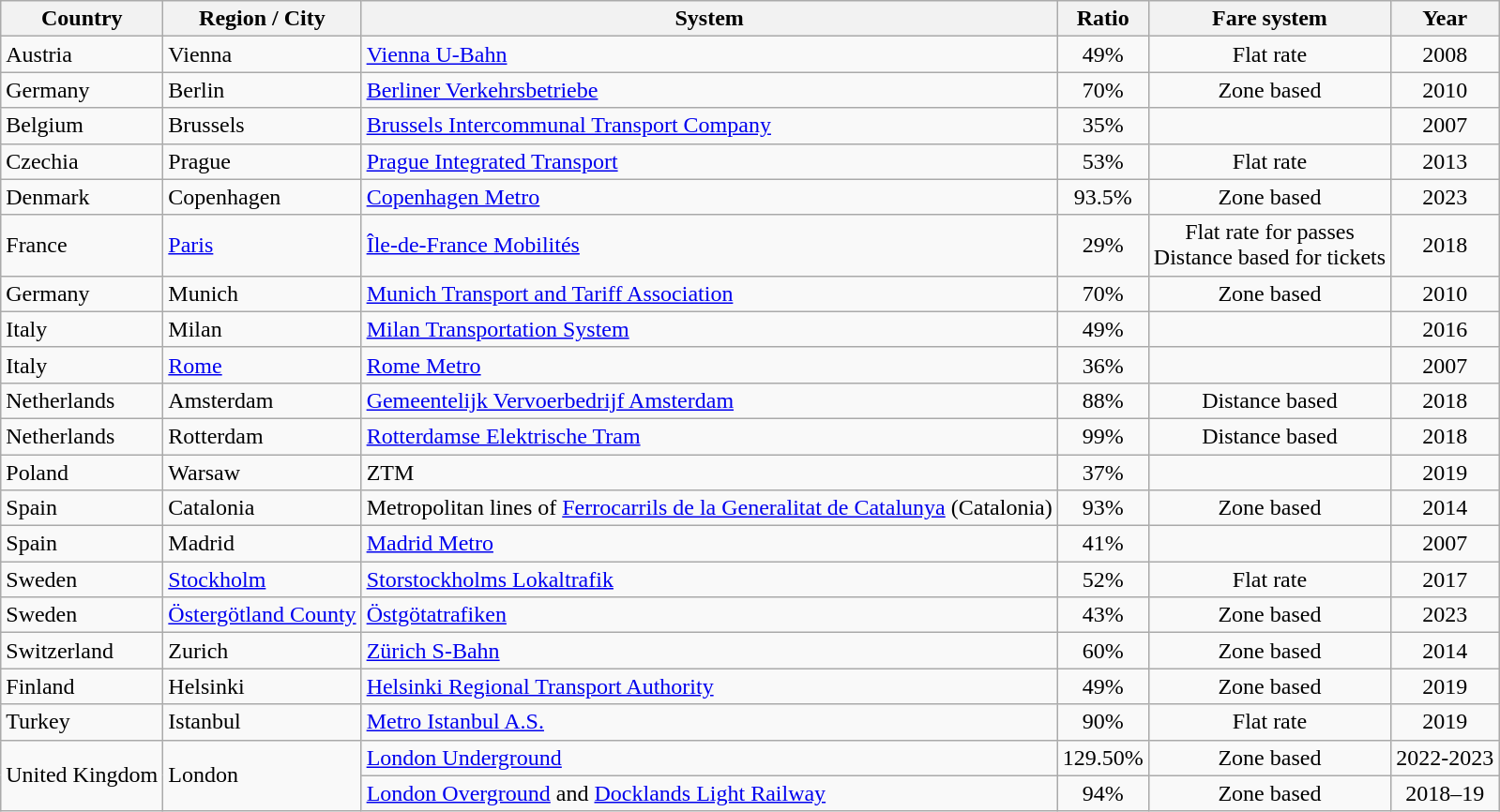<table class="sortable wikitable toccolours">
<tr>
<th style="text-align: center">Country</th>
<th>Region / City</th>
<th style="text-align: center">System</th>
<th style="text-align: center">Ratio</th>
<th style="text-align: center">Fare system</th>
<th style="text-align: center">Year</th>
</tr>
<tr>
<td>Austria</td>
<td>Vienna</td>
<td><a href='#'>Vienna U-Bahn</a></td>
<td style="text-align: center">49%</td>
<td style="text-align: center">Flat rate</td>
<td style="text-align: center">2008</td>
</tr>
<tr>
<td>Germany</td>
<td>Berlin</td>
<td><a href='#'>Berliner Verkehrsbetriebe</a></td>
<td style="text-align: center">70%</td>
<td style="text-align: center">Zone based</td>
<td style="text-align: center">2010</td>
</tr>
<tr>
<td>Belgium</td>
<td>Brussels</td>
<td><a href='#'>Brussels Intercommunal Transport Company</a></td>
<td style="text-align: center">35%</td>
<td style="text-align: center"></td>
<td style="text-align: center">2007</td>
</tr>
<tr>
<td>Czechia</td>
<td>Prague</td>
<td><a href='#'>Prague Integrated Transport</a></td>
<td style="text-align: center">53%</td>
<td style="text-align: center">Flat rate</td>
<td style="text-align: center">2013</td>
</tr>
<tr>
<td>Denmark</td>
<td>Copenhagen</td>
<td><a href='#'>Copenhagen Metro</a></td>
<td style="text-align: center">93.5%</td>
<td style="text-align: center">Zone based</td>
<td style="text-align: center">2023</td>
</tr>
<tr>
<td>France</td>
<td><a href='#'>Paris</a></td>
<td><a href='#'>Île-de-France Mobilités</a></td>
<td style="text-align: center">29%</td>
<td style="text-align: center">Flat rate for passes<br>Distance based for tickets</td>
<td style="text-align: center">2018</td>
</tr>
<tr>
<td>Germany</td>
<td>Munich</td>
<td><a href='#'>Munich Transport and Tariff Association</a></td>
<td style="text-align: center">70%</td>
<td style="text-align: center">Zone based</td>
<td style="text-align: center">2010</td>
</tr>
<tr>
<td>Italy</td>
<td>Milan</td>
<td><a href='#'>Milan Transportation System</a></td>
<td style="text-align: center">49%</td>
<td style="text-align: center"></td>
<td style="text-align: center">2016</td>
</tr>
<tr>
<td>Italy</td>
<td><a href='#'>Rome</a></td>
<td><a href='#'>Rome Metro</a></td>
<td style="text-align: center">36%</td>
<td style="text-align: center"></td>
<td style="text-align: center">2007</td>
</tr>
<tr>
<td>Netherlands</td>
<td>Amsterdam</td>
<td><a href='#'>Gemeentelijk Vervoerbedrijf Amsterdam</a></td>
<td style="text-align: center">88%</td>
<td style="text-align: center">Distance based</td>
<td style="text-align: center">2018</td>
</tr>
<tr>
<td>Netherlands</td>
<td>Rotterdam</td>
<td><a href='#'>Rotterdamse Elektrische Tram</a></td>
<td style="text-align: center">99%</td>
<td style="text-align: center">Distance based</td>
<td style="text-align: center">2018</td>
</tr>
<tr>
<td>Poland</td>
<td>Warsaw</td>
<td>ZTM</td>
<td style="text-align: center">37%</td>
<td></td>
<td style="text-align: center">2019</td>
</tr>
<tr>
<td>Spain</td>
<td>Catalonia</td>
<td>Metropolitan lines of <a href='#'>Ferrocarrils de la Generalitat de Catalunya</a> (Catalonia)</td>
<td style="text-align: center">93%</td>
<td style="text-align: center">Zone based</td>
<td style="text-align: center">2014</td>
</tr>
<tr>
<td>Spain</td>
<td>Madrid</td>
<td><a href='#'>Madrid Metro</a></td>
<td style="text-align: center">41%</td>
<td style="text-align: center"></td>
<td style="text-align: center">2007</td>
</tr>
<tr>
<td>Sweden</td>
<td><a href='#'>Stockholm</a></td>
<td><a href='#'>Storstockholms Lokaltrafik</a></td>
<td style="text-align: center">52%</td>
<td style="text-align: center">Flat rate</td>
<td style="text-align: center">2017</td>
</tr>
<tr>
<td>Sweden</td>
<td><a href='#'>Östergötland County</a></td>
<td><a href='#'>Östgötatrafiken</a></td>
<td style="text-align: center">43%</td>
<td style="text-align: center">Zone based</td>
<td style="text-align: center">2023</td>
</tr>
<tr>
<td>Switzerland</td>
<td>Zurich</td>
<td><a href='#'>Zürich S-Bahn</a></td>
<td style="text-align: center">60%</td>
<td style="text-align: center">Zone based</td>
<td style="text-align: center">2014</td>
</tr>
<tr>
<td>Finland</td>
<td>Helsinki</td>
<td><a href='#'>Helsinki Regional Transport Authority</a></td>
<td style="text-align: center">49%</td>
<td style="text-align: center">Zone based</td>
<td style="text-align: center">2019</td>
</tr>
<tr>
<td>Turkey</td>
<td>Istanbul</td>
<td><a href='#'>Metro Istanbul A.S.</a></td>
<td style="text-align: center">90%</td>
<td style="text-align: center">Flat rate</td>
<td style="text-align: center">2019</td>
</tr>
<tr>
<td rowspan="2" style="text-align: center">United Kingdom</td>
<td rowspan="2">London</td>
<td><a href='#'>London Underground</a></td>
<td style="text-align: center">129.50%</td>
<td style="text-align: center">Zone based</td>
<td style="text-align: center">2022-2023</td>
</tr>
<tr>
<td><a href='#'>London Overground</a> and <a href='#'>Docklands Light Railway</a></td>
<td style="text-align: center">94%</td>
<td style="text-align: center">Zone based</td>
<td style="text-align: center">2018–19</td>
</tr>
</table>
